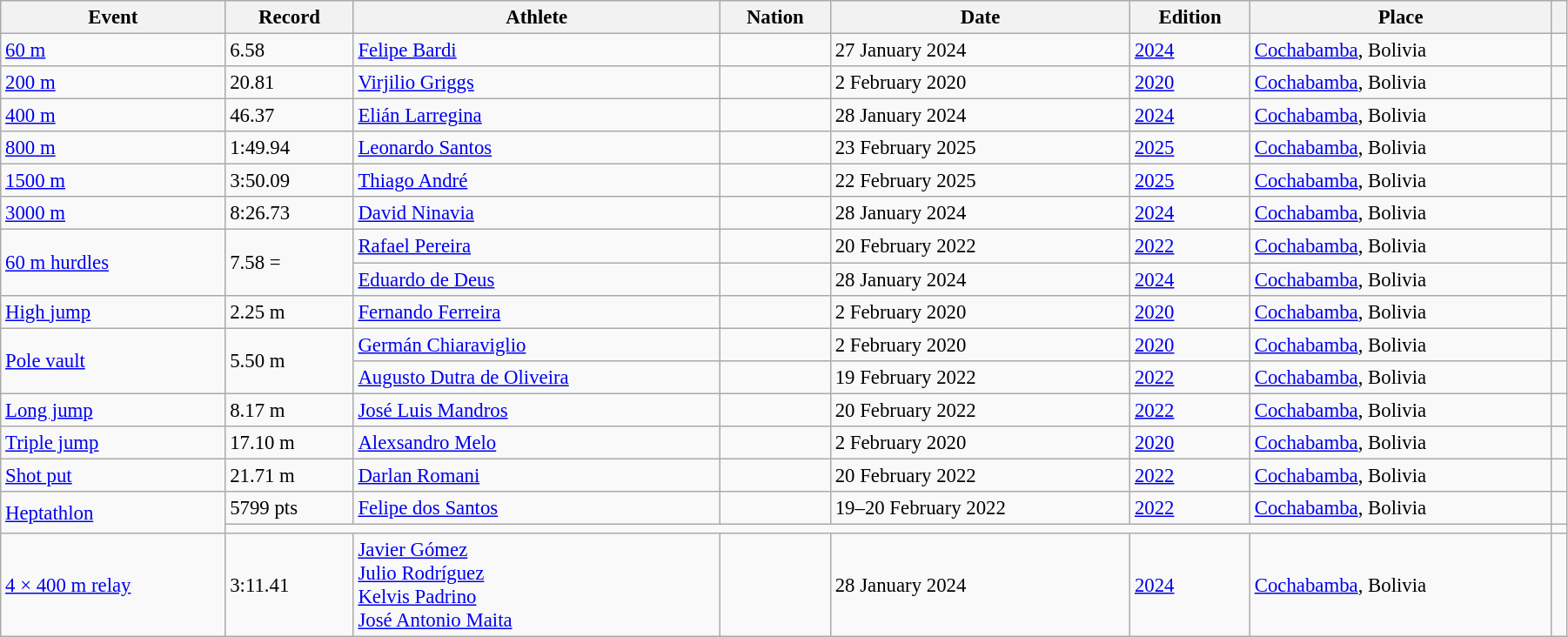<table class="wikitable" style="font-size:95%; width: 95%">
<tr>
<th>Event</th>
<th>Record</th>
<th>Athlete</th>
<th>Nation</th>
<th>Date</th>
<th>Edition</th>
<th>Place</th>
<th></th>
</tr>
<tr>
<td><a href='#'>60 m</a></td>
<td>6.58 </td>
<td><a href='#'>Felipe Bardi</a></td>
<td></td>
<td>27 January 2024</td>
<td><a href='#'>2024</a></td>
<td><a href='#'>Cochabamba</a>, Bolivia</td>
<td></td>
</tr>
<tr>
<td><a href='#'>200 m</a></td>
<td>20.81 </td>
<td><a href='#'>Virjilio Griggs</a></td>
<td></td>
<td>2 February 2020</td>
<td><a href='#'>2020</a></td>
<td><a href='#'>Cochabamba</a>, Bolivia</td>
<td></td>
</tr>
<tr>
<td><a href='#'>400 m</a></td>
<td>46.37 </td>
<td><a href='#'>Elián Larregina</a></td>
<td></td>
<td>28 January 2024</td>
<td><a href='#'>2024</a></td>
<td><a href='#'>Cochabamba</a>, Bolivia</td>
<td></td>
</tr>
<tr>
<td><a href='#'>800 m</a></td>
<td>1:49.94 </td>
<td><a href='#'>Leonardo Santos</a></td>
<td></td>
<td>23 February 2025</td>
<td><a href='#'>2025</a></td>
<td><a href='#'>Cochabamba</a>, Bolivia</td>
<td></td>
</tr>
<tr>
<td><a href='#'>1500 m</a></td>
<td>3:50.09 </td>
<td><a href='#'>Thiago André</a></td>
<td></td>
<td>22 February 2025</td>
<td><a href='#'>2025</a></td>
<td><a href='#'>Cochabamba</a>, Bolivia</td>
<td></td>
</tr>
<tr>
<td><a href='#'>3000 m</a></td>
<td>8:26.73 </td>
<td><a href='#'>David Ninavia</a></td>
<td></td>
<td>28 January 2024</td>
<td><a href='#'>2024</a></td>
<td><a href='#'>Cochabamba</a>, Bolivia</td>
<td></td>
</tr>
<tr>
<td rowspan=2><a href='#'>60 m hurdles</a></td>
<td rowspan=2>7.58  =</td>
<td><a href='#'>Rafael Pereira</a></td>
<td></td>
<td>20 February 2022</td>
<td><a href='#'>2022</a></td>
<td><a href='#'>Cochabamba</a>, Bolivia</td>
<td></td>
</tr>
<tr>
<td><a href='#'>Eduardo de Deus</a></td>
<td></td>
<td>28 January 2024</td>
<td><a href='#'>2024</a></td>
<td><a href='#'>Cochabamba</a>, Bolivia</td>
<td></td>
</tr>
<tr>
<td><a href='#'>High jump</a></td>
<td>2.25 m </td>
<td><a href='#'>Fernando Ferreira</a></td>
<td></td>
<td>2 February 2020</td>
<td><a href='#'>2020</a></td>
<td><a href='#'>Cochabamba</a>, Bolivia</td>
<td></td>
</tr>
<tr>
<td rowspan=2><a href='#'>Pole vault</a></td>
<td rowspan=2>5.50 m </td>
<td><a href='#'>Germán Chiaraviglio</a></td>
<td></td>
<td>2 February 2020</td>
<td><a href='#'>2020</a></td>
<td><a href='#'>Cochabamba</a>, Bolivia</td>
<td></td>
</tr>
<tr>
<td><a href='#'>Augusto Dutra de Oliveira</a></td>
<td></td>
<td>19 February 2022</td>
<td><a href='#'>2022</a></td>
<td><a href='#'>Cochabamba</a>, Bolivia</td>
<td></td>
</tr>
<tr>
<td><a href='#'>Long jump</a></td>
<td>8.17 m  </td>
<td><a href='#'>José Luis Mandros</a></td>
<td></td>
<td>20 February 2022</td>
<td><a href='#'>2022</a></td>
<td><a href='#'>Cochabamba</a>, Bolivia</td>
<td></td>
</tr>
<tr>
<td><a href='#'>Triple jump</a></td>
<td>17.10 m </td>
<td><a href='#'>Alexsandro Melo</a></td>
<td></td>
<td>2 February 2020</td>
<td><a href='#'>2020</a></td>
<td><a href='#'>Cochabamba</a>, Bolivia</td>
<td></td>
</tr>
<tr>
<td><a href='#'>Shot put</a></td>
<td>21.71 m  </td>
<td><a href='#'>Darlan Romani</a></td>
<td></td>
<td>20 February 2022</td>
<td><a href='#'>2022</a></td>
<td><a href='#'>Cochabamba</a>, Bolivia</td>
<td></td>
</tr>
<tr>
<td rowspan=2><a href='#'>Heptathlon</a></td>
<td>5799 pts </td>
<td><a href='#'>Felipe dos Santos</a></td>
<td></td>
<td>19–20 February 2022</td>
<td><a href='#'>2022</a></td>
<td><a href='#'>Cochabamba</a>, Bolivia</td>
<td></td>
</tr>
<tr>
<td colspan=6></td>
<td></td>
</tr>
<tr>
<td><a href='#'>4 × 400 m relay</a></td>
<td>3:11.41 </td>
<td><a href='#'>Javier Gómez</a><br><a href='#'>Julio Rodríguez</a><br><a href='#'>Kelvis Padrino</a><br><a href='#'>José Antonio Maita</a></td>
<td></td>
<td>28 January 2024</td>
<td><a href='#'>2024</a></td>
<td><a href='#'>Cochabamba</a>, Bolivia</td>
<td></td>
</tr>
</table>
